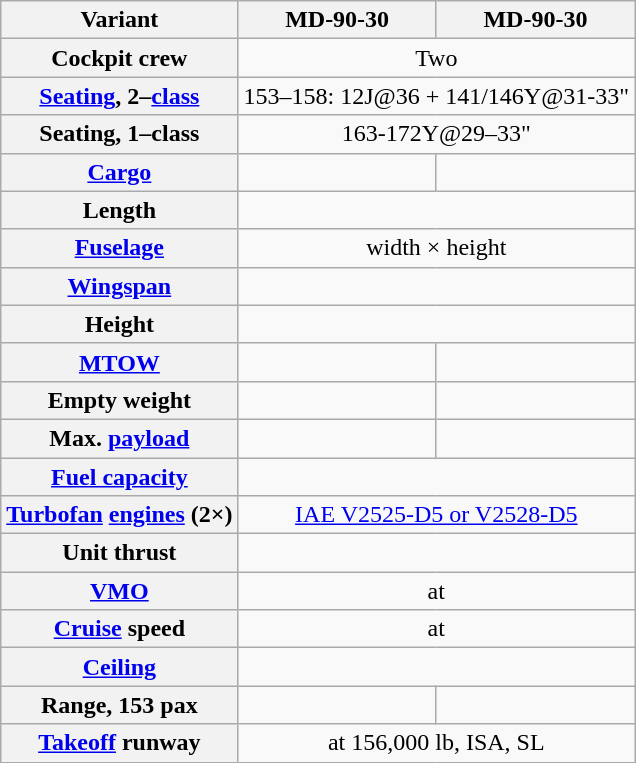<table class="wikitable" style="text-align:center">
<tr>
<th>Variant</th>
<th>MD-90-30</th>
<th>MD-90-30</th>
</tr>
<tr>
<th>Cockpit crew</th>
<td colspan="2">Two</td>
</tr>
<tr>
<th><a href='#'>Seating</a>, 2–<a href='#'>class</a></th>
<td colspan=2>153–158: 12J@36 + 141/146Y@31-33"</td>
</tr>
<tr>
<th>Seating, 1–class</th>
<td colspan=2>163-172Y@29–33"</td>
</tr>
<tr>
<th><a href='#'>Cargo</a></th>
<td></td>
<td></td>
</tr>
<tr>
<th>Length</th>
<td colspan=2></td>
</tr>
<tr>
<th><a href='#'>Fuselage</a></th>
<td colspan=2> width × height</td>
</tr>
<tr>
<th><a href='#'>Wingspan</a></th>
<td colspan=2></td>
</tr>
<tr>
<th>Height</th>
<td colspan=2></td>
</tr>
<tr>
<th><a href='#'>MTOW</a></th>
<td></td>
<td></td>
</tr>
<tr>
<th>Empty weight</th>
<td></td>
<td></td>
</tr>
<tr>
<th>Max. <a href='#'>payload</a></th>
<td></td>
<td></td>
</tr>
<tr>
<th><a href='#'>Fuel capacity</a></th>
<td colspan=2></td>
</tr>
<tr>
<th><a href='#'>Turbofan</a> <a href='#'>engines</a> (2×)</th>
<td colspan=2><a href='#'>IAE V2525-D5 or V2528-D5</a></td>
</tr>
<tr>
<th>Unit thrust</th>
<td colspan=2></td>
</tr>
<tr>
<th><a href='#'>VMO</a></th>
<td colspan=2> at </td>
</tr>
<tr>
<th><a href='#'>Cruise</a> speed</th>
<td colspan=2> at </td>
</tr>
<tr>
<th><a href='#'>Ceiling</a></th>
<td colspan=2></td>
</tr>
<tr>
<th>Range, 153 pax</th>
<td></td>
<td></td>
</tr>
<tr>
<th><a href='#'>Takeoff</a> runway</th>
<td colspan=2> at 156,000 lb, ISA, SL</td>
</tr>
</table>
